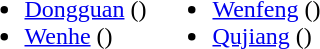<table>
<tr>
<td valign="top"><br><ul><li><a href='#'>Dongguan</a> ()</li><li><a href='#'>Wenhe</a> ()</li></ul></td>
<td valign="top"><br><ul><li><a href='#'>Wenfeng</a> ()</li><li><a href='#'>Qujiang</a> ()</li></ul></td>
</tr>
</table>
